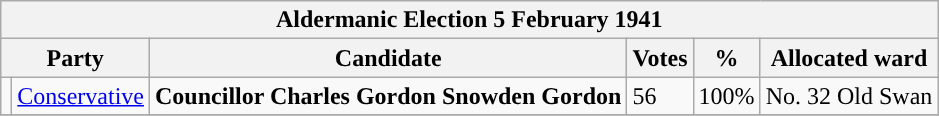<table class="wikitable">
<tr>
<th colspan="6"><strong>Aldermanic Election 5 February 1941</strong></th>
</tr>
<tr>
<th colspan="2">Party</th>
<th>Candidate</th>
<th>Votes</th>
<th>%</th>
<th>Allocated ward</th>
</tr>
<tr>
<td style="background-color:"></td>
<td><a href='#'>Conservative</a></td>
<td><strong>Councillor Charles Gordon Snowden Gordon</strong></td>
<td>56</td>
<td>100%</td>
<td>No. 32 Old Swan</td>
</tr>
<tr>
</tr>
</table>
